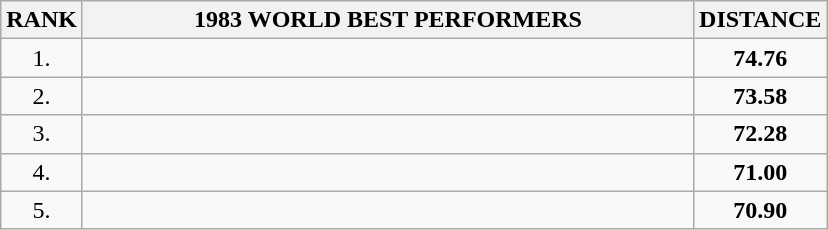<table class=wikitable>
<tr>
<th>RANK</th>
<th align="center" style="width: 25em">1983 WORLD BEST PERFORMERS</th>
<th align="center" style="width: 5em">DISTANCE</th>
</tr>
<tr>
<td align="center">1.</td>
<td></td>
<td align="center"><strong>74.76</strong></td>
</tr>
<tr>
<td align="center">2.</td>
<td></td>
<td align="center"><strong>73.58</strong></td>
</tr>
<tr>
<td align="center">3.</td>
<td></td>
<td align="center"><strong>72.28</strong></td>
</tr>
<tr>
<td align="center">4.</td>
<td></td>
<td align="center"><strong>71.00</strong></td>
</tr>
<tr>
<td align="center">5.</td>
<td></td>
<td align="center"><strong>70.90</strong></td>
</tr>
</table>
